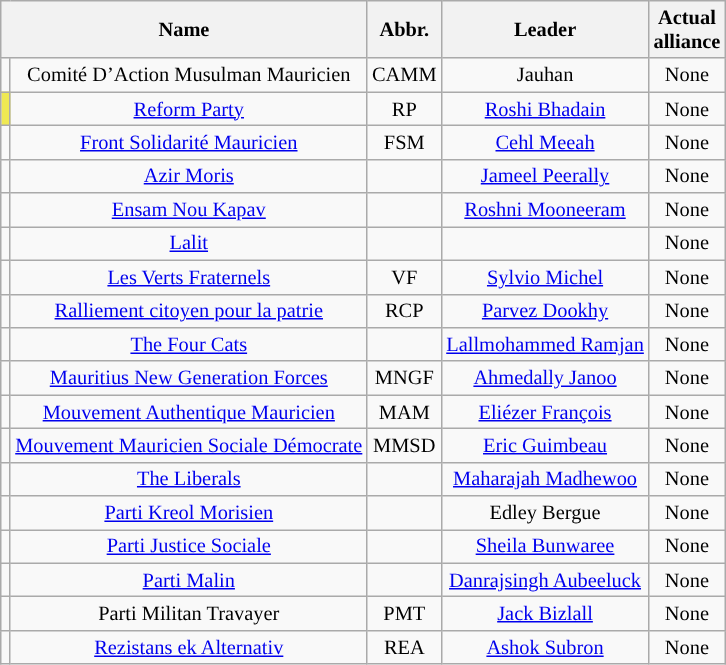<table class="wikitable" style="font-size:85%;text-align:center">
<tr>
<th colspan=2>Name</th>
<th>Abbr.</th>
<th>Leader</th>
<th>Actual<br>alliance</th>
</tr>
<tr>
<td></td>
<td>Comité D’Action Musulman Mauricien</td>
<td>CAMM</td>
<td>Jauhan</td>
<td>None</td>
</tr>
<tr>
<td style="background: #EFE953;"></td>
<td><a href='#'>Reform Party</a></td>
<td>RP</td>
<td><a href='#'>Roshi Bhadain</a></td>
<td>None</td>
</tr>
<tr>
<td style="background: "></td>
<td><a href='#'>Front Solidarité Mauricien</a></td>
<td>FSM</td>
<td><a href='#'>Cehl Meeah</a></td>
<td>None</td>
</tr>
<tr>
<td style="background: "></td>
<td><a href='#'>Azir Moris</a></td>
<td></td>
<td><a href='#'>Jameel Peerally</a></td>
<td>None</td>
</tr>
<tr>
<td style="background: "></td>
<td><a href='#'>Ensam Nou Kapav</a></td>
<td></td>
<td><a href='#'>Roshni Mooneeram</a></td>
<td>None</td>
</tr>
<tr>
<td style="background: "></td>
<td><a href='#'>Lalit</a></td>
<td></td>
<td></td>
<td>None</td>
</tr>
<tr>
<td style="background: "></td>
<td><a href='#'>Les Verts Fraternels</a></td>
<td>VF</td>
<td><a href='#'>Sylvio Michel</a></td>
<td>None</td>
</tr>
<tr>
<td style="background: "></td>
<td><a href='#'>Ralliement citoyen pour la patrie</a></td>
<td>RCP</td>
<td><a href='#'>Parvez Dookhy</a></td>
<td>None</td>
</tr>
<tr>
<td></td>
<td><a href='#'>The Four Cats</a></td>
<td></td>
<td><a href='#'>Lallmohammed Ramjan</a></td>
<td>None</td>
</tr>
<tr>
<td></td>
<td><a href='#'>Mauritius New Generation Forces</a></td>
<td>MNGF</td>
<td><a href='#'>Ahmedally Janoo</a></td>
<td>None</td>
</tr>
<tr>
<td style="background: "></td>
<td><a href='#'>Mouvement Authentique Mauricien</a></td>
<td>MAM</td>
<td><a href='#'>Eliézer François</a></td>
<td>None</td>
</tr>
<tr>
<td style="background: "></td>
<td><a href='#'>Mouvement Mauricien Sociale Démocrate</a></td>
<td>MMSD</td>
<td><a href='#'>Eric Guimbeau</a></td>
<td>None</td>
</tr>
<tr>
<td style="background: "></td>
<td><a href='#'>The Liberals</a></td>
<td></td>
<td><a href='#'>Maharajah Madhewoo</a></td>
<td>None</td>
</tr>
<tr>
<td></td>
<td><a href='#'>Parti Kreol Morisien</a></td>
<td></td>
<td>Edley Bergue</td>
<td>None</td>
</tr>
<tr>
<td></td>
<td><a href='#'>Parti Justice Sociale</a></td>
<td></td>
<td><a href='#'>Sheila Bunwaree</a></td>
<td>None</td>
</tr>
<tr>
<td style="background: "></td>
<td><a href='#'>Parti Malin</a></td>
<td></td>
<td><a href='#'>Danrajsingh Aubeeluck</a></td>
<td>None</td>
</tr>
<tr>
<td></td>
<td>Parti Militan Travayer</td>
<td>PMT</td>
<td><a href='#'>Jack Bizlall</a></td>
<td>None</td>
</tr>
<tr>
<td style="background: "></td>
<td><a href='#'>Rezistans ek Alternativ</a></td>
<td>REA</td>
<td><a href='#'>Ashok Subron</a></td>
<td>None</td>
</tr>
</table>
